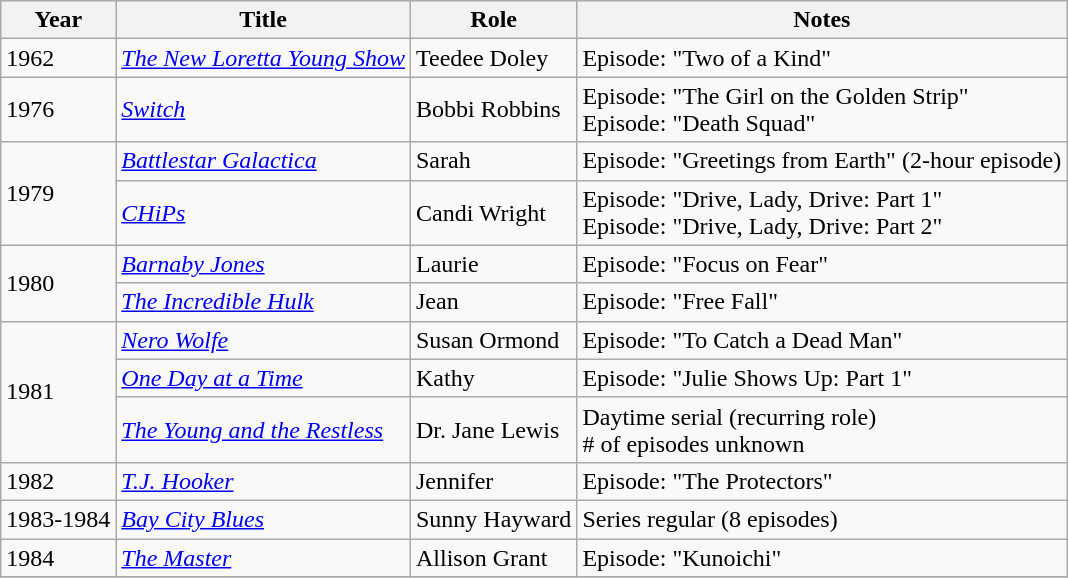<table class="wikitable">
<tr>
<th>Year</th>
<th>Title</th>
<th>Role</th>
<th>Notes</th>
</tr>
<tr>
<td>1962</td>
<td><em><a href='#'>The New Loretta Young Show</a></em></td>
<td>Teedee Doley</td>
<td>Episode: "Two of a Kind"</td>
</tr>
<tr>
<td>1976</td>
<td><em><a href='#'>Switch</a></em></td>
<td>Bobbi Robbins</td>
<td>Episode: "The Girl on the Golden Strip"<br>Episode: "Death Squad"</td>
</tr>
<tr>
<td rowspan=2>1979</td>
<td><em><a href='#'>Battlestar Galactica</a></em></td>
<td>Sarah</td>
<td>Episode: "Greetings from Earth" (2-hour episode)</td>
</tr>
<tr>
<td><em><a href='#'>CHiPs</a></em></td>
<td>Candi Wright</td>
<td>Episode: "Drive, Lady, Drive: Part 1"<br>Episode: "Drive, Lady, Drive: Part 2"</td>
</tr>
<tr>
<td rowspan=2>1980</td>
<td><em><a href='#'>Barnaby Jones</a></em></td>
<td>Laurie</td>
<td>Episode: "Focus on Fear"</td>
</tr>
<tr>
<td><em><a href='#'>The Incredible Hulk</a></em></td>
<td>Jean</td>
<td>Episode: "Free Fall"</td>
</tr>
<tr>
<td rowspan=3>1981</td>
<td><em><a href='#'>Nero Wolfe</a></em></td>
<td>Susan Ormond</td>
<td>Episode: "To Catch a Dead Man"</td>
</tr>
<tr>
<td><em><a href='#'>One Day at a Time</a></em></td>
<td>Kathy</td>
<td>Episode: "Julie Shows Up: Part 1"</td>
</tr>
<tr>
<td><em><a href='#'>The Young and the Restless</a></em></td>
<td>Dr. Jane Lewis</td>
<td>Daytime serial (recurring role)<br># of episodes unknown</td>
</tr>
<tr>
<td>1982</td>
<td><em><a href='#'>T.J. Hooker</a></em></td>
<td>Jennifer</td>
<td>Episode: "The Protectors"</td>
</tr>
<tr>
<td>1983-1984</td>
<td><em><a href='#'>Bay City Blues</a></em></td>
<td>Sunny Hayward</td>
<td>Series regular (8 episodes)</td>
</tr>
<tr>
<td>1984</td>
<td><em><a href='#'>The Master</a></em></td>
<td>Allison Grant</td>
<td>Episode: "Kunoichi"</td>
</tr>
<tr>
</tr>
</table>
